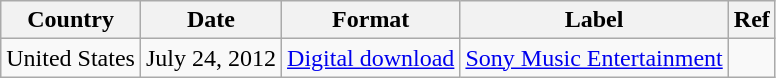<table class="wikitable">
<tr>
<th>Country</th>
<th>Date</th>
<th>Format</th>
<th>Label</th>
<th>Ref</th>
</tr>
<tr>
<td>United States</td>
<td>July 24, 2012</td>
<td><a href='#'>Digital download</a></td>
<td><a href='#'>Sony Music Entertainment</a></td>
<td></td>
</tr>
</table>
